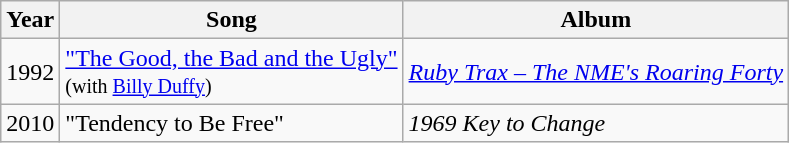<table class="wikitable plainrowheaders">
<tr>
<th scope="col">Year</th>
<th scope="col">Song</th>
<th scope="col">Album</th>
</tr>
<tr style="text-align:center;">
<td>1992</td>
<td align=left><a href='#'>"The Good, the Bad and the Ugly"</a><br><small>(with <a href='#'>Billy Duffy</a>)</small></td>
<td align=left><em><a href='#'>Ruby Trax – The NME's Roaring Forty</a></em></td>
</tr>
<tr style="text-align:center;">
<td>2010</td>
<td align=left>"Tendency to Be Free"</td>
<td align=left><em>1969 Key to Change</em></td>
</tr>
</table>
